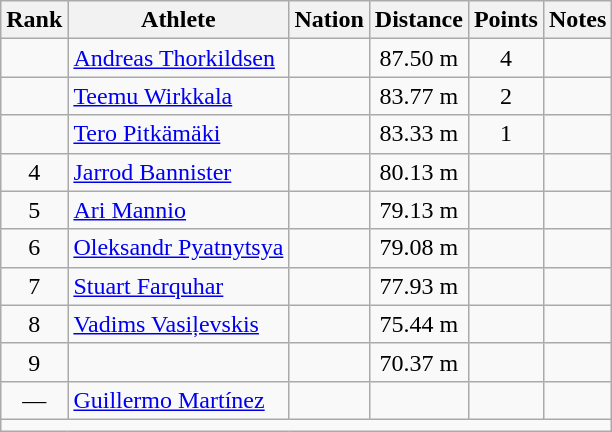<table class="wikitable mw-datatable sortable" style="text-align:center;">
<tr>
<th>Rank</th>
<th>Athlete</th>
<th>Nation</th>
<th>Distance</th>
<th>Points</th>
<th>Notes</th>
</tr>
<tr>
<td></td>
<td align=left><a href='#'>Andreas Thorkildsen</a></td>
<td align=left></td>
<td>87.50 m</td>
<td>4</td>
<td></td>
</tr>
<tr>
<td></td>
<td align=left><a href='#'>Teemu Wirkkala</a></td>
<td align=left></td>
<td>83.77 m</td>
<td>2</td>
<td></td>
</tr>
<tr>
<td></td>
<td align=left><a href='#'>Tero Pitkämäki</a></td>
<td align=left></td>
<td>83.33 m</td>
<td>1</td>
<td></td>
</tr>
<tr>
<td>4</td>
<td align=left><a href='#'>Jarrod Bannister</a></td>
<td align=left></td>
<td>80.13 m</td>
<td></td>
<td></td>
</tr>
<tr>
<td>5</td>
<td align=left><a href='#'>Ari Mannio</a></td>
<td align=left></td>
<td>79.13 m</td>
<td></td>
<td></td>
</tr>
<tr>
<td>6</td>
<td align=left><a href='#'>Oleksandr Pyatnytsya</a></td>
<td align=left></td>
<td>79.08 m</td>
<td></td>
<td></td>
</tr>
<tr>
<td>7</td>
<td align=left><a href='#'>Stuart Farquhar</a></td>
<td align=left></td>
<td>77.93 m</td>
<td></td>
<td></td>
</tr>
<tr>
<td>8</td>
<td align=left><a href='#'>Vadims Vasiļevskis</a></td>
<td align=left></td>
<td>75.44 m</td>
<td></td>
<td></td>
</tr>
<tr>
<td>9</td>
<td align=left></td>
<td align=left></td>
<td>70.37 m</td>
<td></td>
<td></td>
</tr>
<tr>
<td>—</td>
<td align=left><a href='#'>Guillermo Martínez</a></td>
<td align=left></td>
<td></td>
<td></td>
<td></td>
</tr>
<tr class="sortbottom">
<td colspan=6></td>
</tr>
</table>
